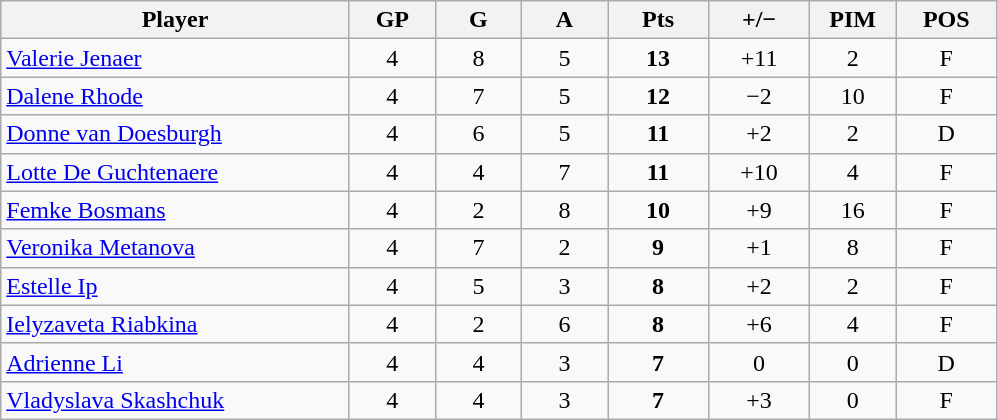<table class="wikitable sortable" style="text-align:center;">
<tr>
<th style="width:225px;">Player</th>
<th style="width:50px;">GP</th>
<th style="width:50px;">G</th>
<th style="width:50px;">A</th>
<th style="width:60px;">Pts</th>
<th style="width:60px;">+/−</th>
<th style="width:50px;">PIM</th>
<th style="width:60px;">POS</th>
</tr>
<tr>
<td style="text-align:left;"> <a href='#'>Valerie Jenaer</a></td>
<td>4</td>
<td>8</td>
<td>5</td>
<td><strong>13</strong></td>
<td>+11</td>
<td>2</td>
<td>F</td>
</tr>
<tr>
<td style="text-align:left;"> <a href='#'>Dalene Rhode</a></td>
<td>4</td>
<td>7</td>
<td>5</td>
<td><strong>12</strong></td>
<td>−2</td>
<td>10</td>
<td>F</td>
</tr>
<tr>
<td style="text-align:left;"> <a href='#'>Donne van Doesburgh</a></td>
<td>4</td>
<td>6</td>
<td>5</td>
<td><strong>11</strong></td>
<td>+2</td>
<td>2</td>
<td>D</td>
</tr>
<tr>
<td style="text-align:left;"> <a href='#'>Lotte De Guchtenaere</a></td>
<td>4</td>
<td>4</td>
<td>7</td>
<td><strong>11</strong></td>
<td>+10</td>
<td>4</td>
<td>F</td>
</tr>
<tr>
<td style="text-align:left;"> <a href='#'>Femke Bosmans</a></td>
<td>4</td>
<td>2</td>
<td>8</td>
<td><strong>10</strong></td>
<td>+9</td>
<td>16</td>
<td>F</td>
</tr>
<tr>
<td style="text-align:left;"> <a href='#'>Veronika Metanova</a></td>
<td>4</td>
<td>7</td>
<td>2</td>
<td><strong>9</strong></td>
<td>+1</td>
<td>8</td>
<td>F</td>
</tr>
<tr>
<td style="text-align:left;"> <a href='#'>Estelle Ip</a></td>
<td>4</td>
<td>5</td>
<td>3</td>
<td><strong>8</strong></td>
<td>+2</td>
<td>2</td>
<td>F</td>
</tr>
<tr>
<td style="text-align:left;"> <a href='#'>Ielyzaveta Riabkina</a></td>
<td>4</td>
<td>2</td>
<td>6</td>
<td><strong>8</strong></td>
<td>+6</td>
<td>4</td>
<td>F</td>
</tr>
<tr>
<td style="text-align:left;"> <a href='#'>Adrienne Li</a></td>
<td>4</td>
<td>4</td>
<td>3</td>
<td><strong>7</strong></td>
<td>0</td>
<td>0</td>
<td>D</td>
</tr>
<tr>
<td style="text-align:left;"> <a href='#'>Vladyslava Skashchuk</a></td>
<td>4</td>
<td>4</td>
<td>3</td>
<td><strong>7</strong></td>
<td>+3</td>
<td>0</td>
<td>F</td>
</tr>
</table>
